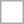<table style="border:solid 1px #aaa;" cellpadding="7" cellspacing="0" class="floatleft">
<tr>
<td></td>
</tr>
</table>
